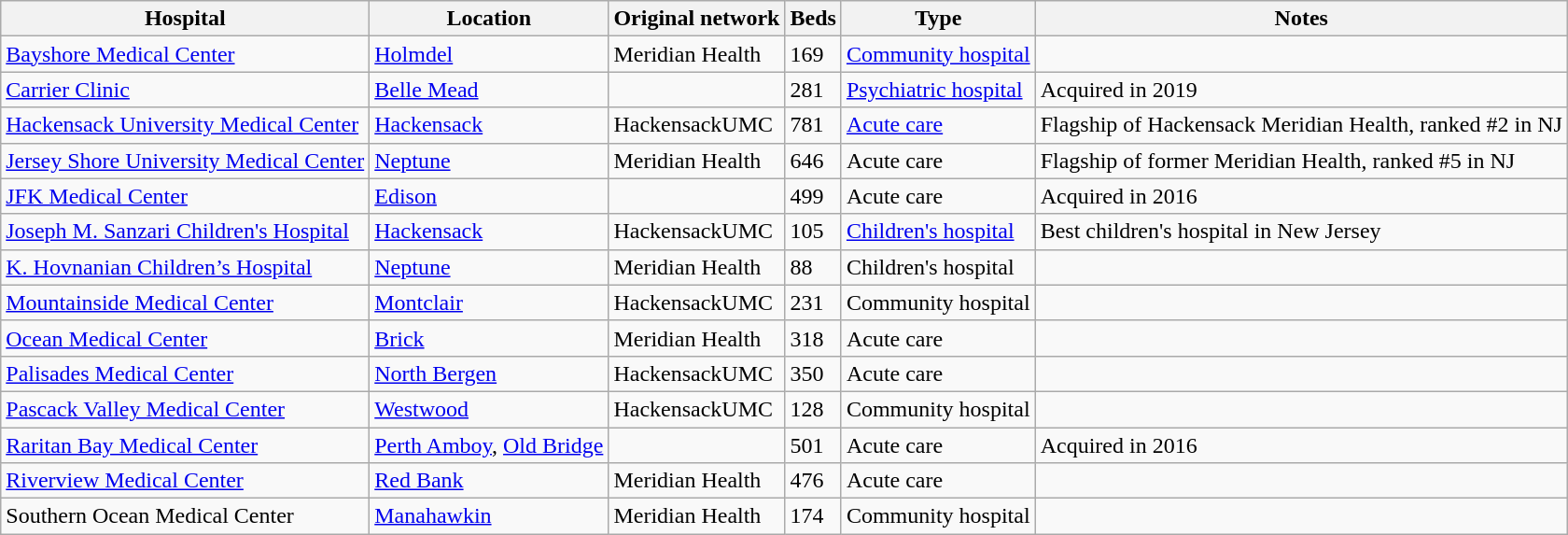<table class="wikitable sortable">
<tr>
<th>Hospital</th>
<th>Location</th>
<th>Original network</th>
<th>Beds</th>
<th>Type</th>
<th>Notes</th>
</tr>
<tr>
<td><a href='#'>Bayshore Medical Center</a></td>
<td><a href='#'>Holmdel</a></td>
<td>Meridian Health</td>
<td>169</td>
<td><a href='#'>Community hospital</a></td>
<td></td>
</tr>
<tr>
<td><a href='#'>Carrier Clinic</a></td>
<td><a href='#'>Belle Mead</a></td>
<td></td>
<td>281</td>
<td><a href='#'>Psychiatric hospital</a></td>
<td>Acquired in 2019</td>
</tr>
<tr>
<td><a href='#'>Hackensack University Medical Center</a></td>
<td><a href='#'>Hackensack</a></td>
<td>HackensackUMC</td>
<td>781</td>
<td><a href='#'>Acute care</a></td>
<td>Flagship of Hackensack Meridian Health, ranked #2 in NJ</td>
</tr>
<tr>
<td><a href='#'>Jersey Shore University Medical Center</a></td>
<td><a href='#'>Neptune</a></td>
<td>Meridian Health</td>
<td>646</td>
<td>Acute care</td>
<td>Flagship of former Meridian Health, ranked #5 in NJ</td>
</tr>
<tr>
<td><a href='#'>JFK Medical Center</a></td>
<td><a href='#'>Edison</a></td>
<td></td>
<td>499</td>
<td>Acute care</td>
<td>Acquired in 2016</td>
</tr>
<tr>
<td><a href='#'>Joseph M. Sanzari Children's Hospital</a></td>
<td><a href='#'>Hackensack</a></td>
<td>HackensackUMC</td>
<td>105</td>
<td><a href='#'>Children's hospital</a></td>
<td>Best children's hospital in New Jersey</td>
</tr>
<tr>
<td><a href='#'>K. Hovnanian Children’s Hospital</a></td>
<td><a href='#'>Neptune</a></td>
<td>Meridian Health</td>
<td>88</td>
<td>Children's hospital</td>
<td></td>
</tr>
<tr>
<td><a href='#'>Mountainside Medical Center</a></td>
<td><a href='#'>Montclair</a></td>
<td>HackensackUMC</td>
<td>231</td>
<td>Community hospital</td>
<td></td>
</tr>
<tr>
<td><a href='#'>Ocean Medical Center</a></td>
<td><a href='#'>Brick</a></td>
<td>Meridian Health</td>
<td>318</td>
<td>Acute care</td>
<td></td>
</tr>
<tr>
<td><a href='#'>Palisades Medical Center</a></td>
<td><a href='#'>North Bergen</a></td>
<td>HackensackUMC</td>
<td>350</td>
<td>Acute care</td>
<td></td>
</tr>
<tr>
<td><a href='#'>Pascack Valley Medical Center</a></td>
<td><a href='#'>Westwood</a></td>
<td>HackensackUMC</td>
<td>128</td>
<td>Community hospital</td>
<td></td>
</tr>
<tr>
<td><a href='#'>Raritan Bay Medical Center</a></td>
<td><a href='#'>Perth Amboy</a>, <a href='#'>Old Bridge</a></td>
<td></td>
<td>501</td>
<td>Acute care</td>
<td>Acquired in 2016</td>
</tr>
<tr>
<td><a href='#'>Riverview Medical Center</a></td>
<td><a href='#'>Red Bank</a></td>
<td>Meridian Health</td>
<td>476</td>
<td>Acute care</td>
<td></td>
</tr>
<tr>
<td>Southern Ocean Medical Center</td>
<td><a href='#'>Manahawkin</a></td>
<td>Meridian Health</td>
<td>174</td>
<td>Community hospital</td>
<td></td>
</tr>
</table>
